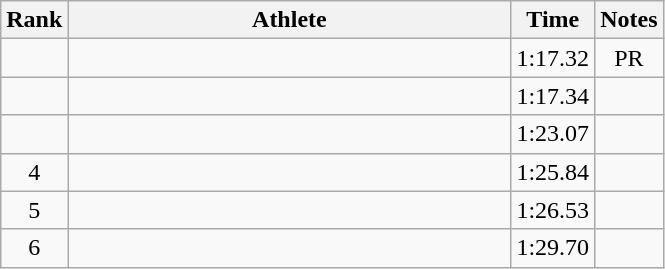<table class="wikitable" style="text-align:center">
<tr>
<th>Rank</th>
<th Style="width:18em">Athlete</th>
<th>Time</th>
<th>Notes</th>
</tr>
<tr>
<td></td>
<td style="text-align:left"></td>
<td>1:17.32</td>
<td>PR</td>
</tr>
<tr>
<td></td>
<td style="text-align:left"></td>
<td>1:17.34</td>
<td></td>
</tr>
<tr>
<td></td>
<td style="text-align:left"></td>
<td>1:23.07</td>
<td></td>
</tr>
<tr>
<td>4</td>
<td style="text-align:left"></td>
<td>1:25.84</td>
<td></td>
</tr>
<tr>
<td>5</td>
<td style="text-align:left"></td>
<td>1:26.53</td>
<td></td>
</tr>
<tr>
<td>6</td>
<td style="text-align:left"></td>
<td>1:29.70</td>
<td></td>
</tr>
</table>
